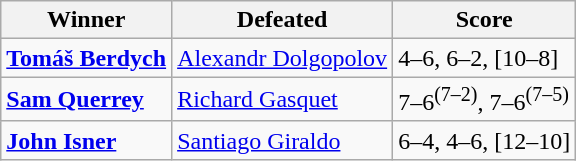<table class="wikitable">
<tr>
<th>Winner</th>
<th>Defeated</th>
<th>Score</th>
</tr>
<tr>
<td> <strong><a href='#'>Tomáš Berdych</a></strong></td>
<td> <a href='#'>Alexandr Dolgopolov</a></td>
<td>4–6, 6–2, [10–8]</td>
</tr>
<tr>
<td> <strong><a href='#'>Sam Querrey</a></strong></td>
<td> <a href='#'>Richard Gasquet</a></td>
<td>7–6<sup>(7–2)</sup>, 7–6<sup>(7–5)</sup></td>
</tr>
<tr>
<td> <strong><a href='#'>John Isner</a></strong></td>
<td> <a href='#'>Santiago Giraldo</a></td>
<td>6–4, 4–6, [12–10]</td>
</tr>
</table>
